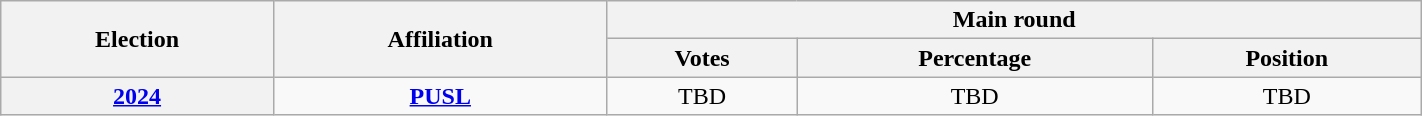<table class=wikitable width=75%>
<tr>
<th rowspan=2>Election</th>
<th rowspan=2>Affiliation</th>
<th colspan=3>Main round</th>
</tr>
<tr>
<th>Votes</th>
<th>Percentage</th>
<th>Position</th>
</tr>
<tr align=center>
<th><a href='#'>2024</a></th>
<td><strong><a href='#'>PUSL</a></strong></td>
<td>TBD</td>
<td>TBD</td>
<td>TBD</td>
</tr>
</table>
